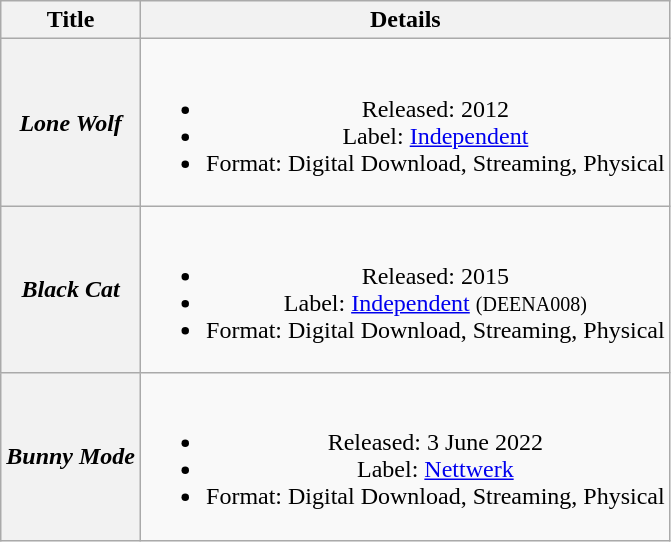<table class="wikitable plainrowheaders" style="text-align:center;" border="1">
<tr>
<th>Title</th>
<th>Details</th>
</tr>
<tr>
<th scope="row"><em>Lone Wolf</em></th>
<td><br><ul><li>Released: 2012</li><li>Label: <a href='#'>Independent</a></li><li>Format: Digital Download, Streaming, Physical</li></ul></td>
</tr>
<tr>
<th scope="row"><em>Black Cat</em></th>
<td><br><ul><li>Released: 2015</li><li>Label: <a href='#'>Independent</a> <small>(DEENA008)</small></li><li>Format: Digital Download, Streaming, Physical</li></ul></td>
</tr>
<tr>
<th scope="row"><em>Bunny Mode</em></th>
<td><br><ul><li>Released: 3 June 2022</li><li>Label: <a href='#'>Nettwerk</a></li><li>Format: Digital Download, Streaming, Physical</li></ul></td>
</tr>
</table>
